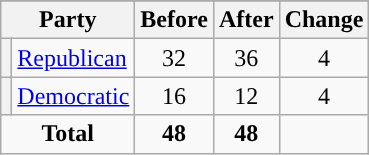<table class="wikitable" style="text-align:center;">
<tr>
</tr>
<tr>
<th colspan=2>Party</th>
<th>Before</th>
<th>After</th>
<th>Change</th>
</tr>
<tr>
<th style="background-color:"></th>
<td style="text-align:left;"><a href='#'>Republican</a></td>
<td>32</td>
<td>36</td>
<td> 4</td>
</tr>
<tr>
<th style="background-color:"></th>
<td style="text-align:left;"><a href='#'>Democratic</a></td>
<td>16</td>
<td>12</td>
<td> 4</td>
</tr>
<tr>
<td colspan=2><strong>Total</strong></td>
<td><strong>48</strong></td>
<td><strong>48</strong></td>
<td></td>
</tr>
</table>
